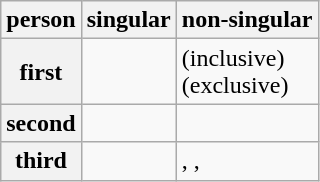<table class="wikitable">
<tr>
<th>person</th>
<th>singular</th>
<th>non-singular</th>
</tr>
<tr>
<th>first</th>
<td></td>
<td> (inclusive)<br> (exclusive)</td>
</tr>
<tr>
<th>second</th>
<td></td>
<td></td>
</tr>
<tr>
<th>third</th>
<td></td>
<td>, , </td>
</tr>
</table>
